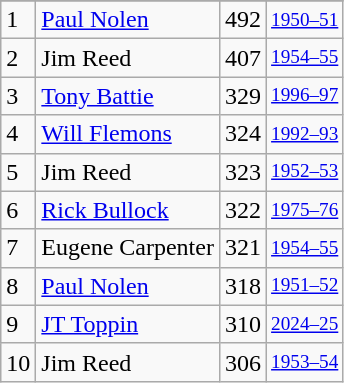<table class="wikitable">
<tr>
</tr>
<tr>
<td>1</td>
<td><a href='#'>Paul Nolen</a></td>
<td>492</td>
<td style="font-size:80%;"><a href='#'>1950–51</a></td>
</tr>
<tr>
<td>2</td>
<td>Jim Reed</td>
<td>407</td>
<td style="font-size:80%;"><a href='#'>1954–55</a></td>
</tr>
<tr>
<td>3</td>
<td><a href='#'>Tony Battie</a></td>
<td>329</td>
<td style="font-size:80%;"><a href='#'>1996–97</a></td>
</tr>
<tr>
<td>4</td>
<td><a href='#'>Will Flemons</a></td>
<td>324</td>
<td style="font-size:80%;"><a href='#'>1992–93</a></td>
</tr>
<tr>
<td>5</td>
<td>Jim Reed</td>
<td>323</td>
<td style="font-size:80%;"><a href='#'>1952–53</a></td>
</tr>
<tr>
<td>6</td>
<td><a href='#'>Rick Bullock</a></td>
<td>322</td>
<td style="font-size:80%;"><a href='#'>1975–76</a></td>
</tr>
<tr>
<td>7</td>
<td>Eugene Carpenter</td>
<td>321</td>
<td style="font-size:80%;"><a href='#'>1954–55</a></td>
</tr>
<tr>
<td>8</td>
<td><a href='#'>Paul Nolen</a></td>
<td>318</td>
<td style="font-size:80%;"><a href='#'>1951–52</a></td>
</tr>
<tr>
<td>9</td>
<td><a href='#'>JT Toppin</a></td>
<td>310</td>
<td style="font-size:80%;"><a href='#'>2024–25</a></td>
</tr>
<tr>
<td>10</td>
<td>Jim Reed</td>
<td>306</td>
<td style="font-size:80%;"><a href='#'>1953–54</a></td>
</tr>
</table>
